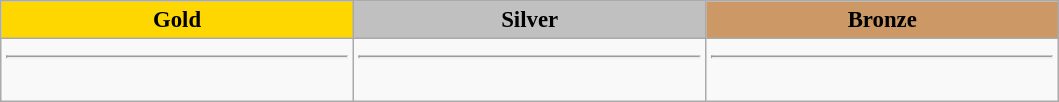<table class="wikitable" style="text-align: center; font-size: 95%;">
<tr>
<td style="width: 15em; background: gold"><strong>Gold</strong></td>
<td style="width: 15em; background: silver"><strong>Silver</strong></td>
<td style="width: 15em; background: #CC9966"><strong>Bronze</strong></td>
</tr>
<tr>
<td style="vertical-align:top;"><hr><br></td>
<td style="vertical-align:top;"><hr><br></td>
<td style="vertical-align:top;"><hr></td>
</tr>
</table>
